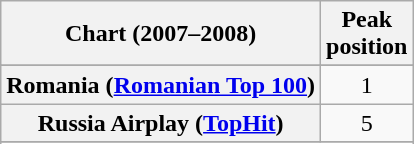<table class="wikitable sortable plainrowheaders" style="text-align:center">
<tr>
<th>Chart (2007–2008)</th>
<th>Peak<br>position</th>
</tr>
<tr>
</tr>
<tr>
</tr>
<tr>
</tr>
<tr>
</tr>
<tr>
</tr>
<tr>
</tr>
<tr>
</tr>
<tr>
</tr>
<tr>
</tr>
<tr>
</tr>
<tr>
</tr>
<tr>
</tr>
<tr>
<th scope="row">Romania (<a href='#'>Romanian Top 100</a>)</th>
<td>1</td>
</tr>
<tr>
<th scope="row">Russia Airplay (<a href='#'>TopHit</a>)</th>
<td>5</td>
</tr>
<tr>
</tr>
<tr>
</tr>
</table>
